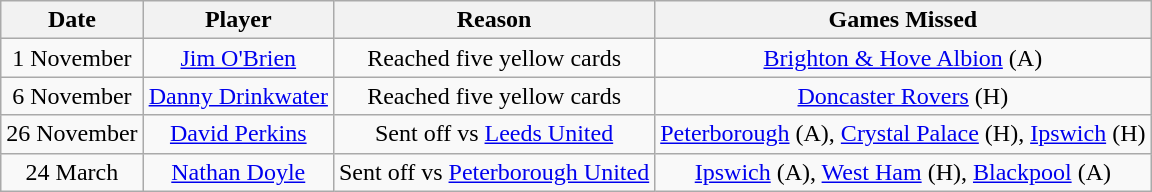<table class="wikitable" style="text-align:center;">
<tr>
<th>Date</th>
<th>Player</th>
<th>Reason</th>
<th>Games Missed</th>
</tr>
<tr>
<td>1 November</td>
<td><a href='#'>Jim O'Brien</a></td>
<td>Reached five yellow cards</td>
<td><a href='#'>Brighton & Hove Albion</a> (A)</td>
</tr>
<tr>
<td>6 November</td>
<td><a href='#'>Danny Drinkwater</a></td>
<td>Reached five yellow cards</td>
<td><a href='#'>Doncaster Rovers</a> (H)</td>
</tr>
<tr>
<td>26 November</td>
<td><a href='#'>David Perkins</a></td>
<td>Sent off vs <a href='#'>Leeds United</a></td>
<td><a href='#'>Peterborough</a> (A), <a href='#'>Crystal Palace</a> (H), <a href='#'>Ipswich</a> (H)</td>
</tr>
<tr>
<td>24 March</td>
<td><a href='#'>Nathan Doyle</a></td>
<td>Sent off vs <a href='#'>Peterborough United</a></td>
<td><a href='#'>Ipswich</a> (A), <a href='#'>West Ham</a> (H), <a href='#'>Blackpool</a> (A)</td>
</tr>
</table>
